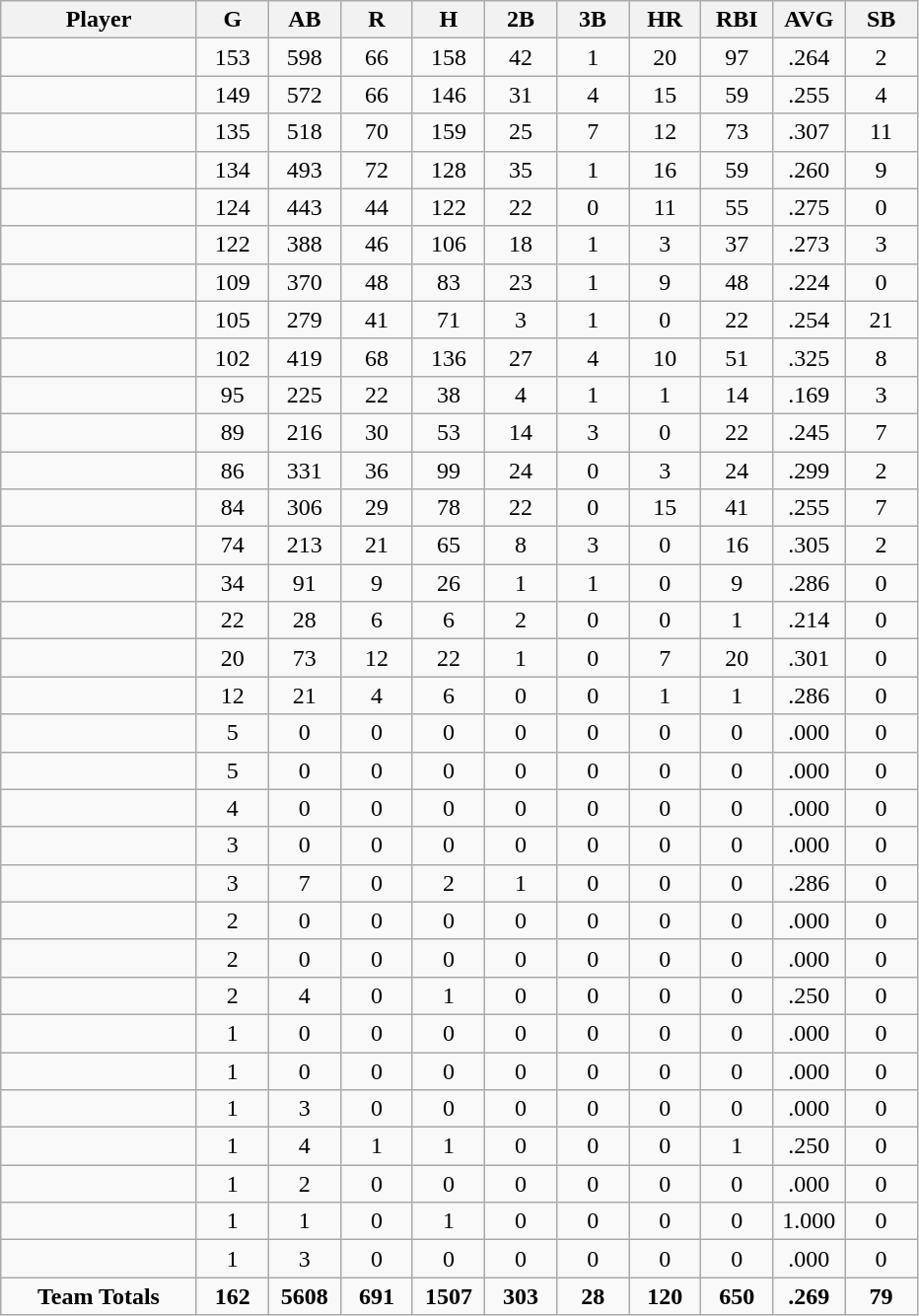<table class="wikitable sortable">
<tr>
<th bgcolor="#DDDDFF" width="19%">Player</th>
<th bgcolor="#DDDDFF" width="7%">G</th>
<th bgcolor="#DDDDFF" width="7%">AB</th>
<th bgcolor="#DDDDFF" width="7%">R</th>
<th bgcolor="#DDDDFF" width="7%">H</th>
<th bgcolor="#DDDDFF" width="7%">2B</th>
<th bgcolor="#DDDDFF" width="7%">3B</th>
<th bgcolor="#DDDDFF" width="7%">HR</th>
<th bgcolor="#DDDDFF" width="7%">RBI</th>
<th bgcolor="#DDDDFF" width="7%">AVG</th>
<th bgcolor="#DDDDFF" width="7%">SB</th>
</tr>
<tr align="center">
<td></td>
<td>153</td>
<td>598</td>
<td>66</td>
<td>158</td>
<td>42</td>
<td>1</td>
<td>20</td>
<td>97</td>
<td>.264</td>
<td>2</td>
</tr>
<tr align="center">
<td></td>
<td>149</td>
<td>572</td>
<td>66</td>
<td>146</td>
<td>31</td>
<td>4</td>
<td>15</td>
<td>59</td>
<td>.255</td>
<td>4</td>
</tr>
<tr align="center">
<td></td>
<td>135</td>
<td>518</td>
<td>70</td>
<td>159</td>
<td>25</td>
<td>7</td>
<td>12</td>
<td>73</td>
<td>.307</td>
<td>11</td>
</tr>
<tr align="center">
<td></td>
<td>134</td>
<td>493</td>
<td>72</td>
<td>128</td>
<td>35</td>
<td>1</td>
<td>16</td>
<td>59</td>
<td>.260</td>
<td>9</td>
</tr>
<tr align="center">
<td></td>
<td>124</td>
<td>443</td>
<td>44</td>
<td>122</td>
<td>22</td>
<td>0</td>
<td>11</td>
<td>55</td>
<td>.275</td>
<td>0</td>
</tr>
<tr align="center">
<td></td>
<td>122</td>
<td>388</td>
<td>46</td>
<td>106</td>
<td>18</td>
<td>1</td>
<td>3</td>
<td>37</td>
<td>.273</td>
<td>3</td>
</tr>
<tr align="center">
<td></td>
<td>109</td>
<td>370</td>
<td>48</td>
<td>83</td>
<td>23</td>
<td>1</td>
<td>9</td>
<td>48</td>
<td>.224</td>
<td>0</td>
</tr>
<tr align="center">
<td></td>
<td>105</td>
<td>279</td>
<td>41</td>
<td>71</td>
<td>3</td>
<td>1</td>
<td>0</td>
<td>22</td>
<td>.254</td>
<td>21</td>
</tr>
<tr align="center">
<td></td>
<td>102</td>
<td>419</td>
<td>68</td>
<td>136</td>
<td>27</td>
<td>4</td>
<td>10</td>
<td>51</td>
<td>.325</td>
<td>8</td>
</tr>
<tr align="center">
<td></td>
<td>95</td>
<td>225</td>
<td>22</td>
<td>38</td>
<td>4</td>
<td>1</td>
<td>1</td>
<td>14</td>
<td>.169</td>
<td>3</td>
</tr>
<tr align="center">
<td></td>
<td>89</td>
<td>216</td>
<td>30</td>
<td>53</td>
<td>14</td>
<td>3</td>
<td>0</td>
<td>22</td>
<td>.245</td>
<td>7</td>
</tr>
<tr align="center">
<td></td>
<td>86</td>
<td>331</td>
<td>36</td>
<td>99</td>
<td>24</td>
<td>0</td>
<td>3</td>
<td>24</td>
<td>.299</td>
<td>2</td>
</tr>
<tr align="center">
<td></td>
<td>84</td>
<td>306</td>
<td>29</td>
<td>78</td>
<td>22</td>
<td>0</td>
<td>15</td>
<td>41</td>
<td>.255</td>
<td>7</td>
</tr>
<tr align="center">
<td></td>
<td>74</td>
<td>213</td>
<td>21</td>
<td>65</td>
<td>8</td>
<td>3</td>
<td>0</td>
<td>16</td>
<td>.305</td>
<td>2</td>
</tr>
<tr align="center">
<td></td>
<td>34</td>
<td>91</td>
<td>9</td>
<td>26</td>
<td>1</td>
<td>1</td>
<td>0</td>
<td>9</td>
<td>.286</td>
<td>0</td>
</tr>
<tr align="center">
<td></td>
<td>22</td>
<td>28</td>
<td>6</td>
<td>6</td>
<td>2</td>
<td>0</td>
<td>0</td>
<td>1</td>
<td>.214</td>
<td>0</td>
</tr>
<tr align="center">
<td></td>
<td>20</td>
<td>73</td>
<td>12</td>
<td>22</td>
<td>1</td>
<td>0</td>
<td>7</td>
<td>20</td>
<td>.301</td>
<td>0</td>
</tr>
<tr align="center">
<td></td>
<td>12</td>
<td>21</td>
<td>4</td>
<td>6</td>
<td>0</td>
<td>0</td>
<td>1</td>
<td>1</td>
<td>.286</td>
<td>0</td>
</tr>
<tr align="center">
<td></td>
<td>5</td>
<td>0</td>
<td>0</td>
<td>0</td>
<td>0</td>
<td>0</td>
<td>0</td>
<td>0</td>
<td>.000</td>
<td>0</td>
</tr>
<tr align="center">
<td></td>
<td>5</td>
<td>0</td>
<td>0</td>
<td>0</td>
<td>0</td>
<td>0</td>
<td>0</td>
<td>0</td>
<td>.000</td>
<td>0</td>
</tr>
<tr align="center">
<td></td>
<td>4</td>
<td>0</td>
<td>0</td>
<td>0</td>
<td>0</td>
<td>0</td>
<td>0</td>
<td>0</td>
<td>.000</td>
<td>0</td>
</tr>
<tr align="center">
<td></td>
<td>3</td>
<td>0</td>
<td>0</td>
<td>0</td>
<td>0</td>
<td>0</td>
<td>0</td>
<td>0</td>
<td>.000</td>
<td>0</td>
</tr>
<tr align="center">
<td></td>
<td>3</td>
<td>7</td>
<td>0</td>
<td>2</td>
<td>1</td>
<td>0</td>
<td>0</td>
<td>0</td>
<td>.286</td>
<td>0</td>
</tr>
<tr align="center">
<td></td>
<td>2</td>
<td>0</td>
<td>0</td>
<td>0</td>
<td>0</td>
<td>0</td>
<td>0</td>
<td>0</td>
<td>.000</td>
<td>0</td>
</tr>
<tr align="center">
<td></td>
<td>2</td>
<td>0</td>
<td>0</td>
<td>0</td>
<td>0</td>
<td>0</td>
<td>0</td>
<td>0</td>
<td>.000</td>
<td>0</td>
</tr>
<tr align="center">
<td></td>
<td>2</td>
<td>4</td>
<td>0</td>
<td>1</td>
<td>0</td>
<td>0</td>
<td>0</td>
<td>0</td>
<td>.250</td>
<td>0</td>
</tr>
<tr align="center">
<td></td>
<td>1</td>
<td>0</td>
<td>0</td>
<td>0</td>
<td>0</td>
<td>0</td>
<td>0</td>
<td>0</td>
<td>.000</td>
<td>0</td>
</tr>
<tr align="center">
<td></td>
<td>1</td>
<td>0</td>
<td>0</td>
<td>0</td>
<td>0</td>
<td>0</td>
<td>0</td>
<td>0</td>
<td>.000</td>
<td>0</td>
</tr>
<tr align="center">
<td></td>
<td>1</td>
<td>3</td>
<td>0</td>
<td>0</td>
<td>0</td>
<td>0</td>
<td>0</td>
<td>0</td>
<td>.000</td>
<td>0</td>
</tr>
<tr align="center">
<td></td>
<td>1</td>
<td>4</td>
<td>1</td>
<td>1</td>
<td>0</td>
<td>0</td>
<td>0</td>
<td>1</td>
<td>.250</td>
<td>0</td>
</tr>
<tr align="center">
<td></td>
<td>1</td>
<td>2</td>
<td>0</td>
<td>0</td>
<td>0</td>
<td>0</td>
<td>0</td>
<td>0</td>
<td>.000</td>
<td>0</td>
</tr>
<tr align="center">
<td></td>
<td>1</td>
<td>1</td>
<td>0</td>
<td>1</td>
<td>0</td>
<td>0</td>
<td>0</td>
<td>0</td>
<td>1.000</td>
<td>0</td>
</tr>
<tr align="center">
<td></td>
<td>1</td>
<td>3</td>
<td>0</td>
<td>0</td>
<td>0</td>
<td>0</td>
<td>0</td>
<td>0</td>
<td>.000</td>
<td>0</td>
</tr>
<tr align="center" class="unsortable">
<td><strong>Team Totals</strong></td>
<td><strong>162</strong></td>
<td><strong>5608</strong></td>
<td><strong>691</strong></td>
<td><strong>1507</strong></td>
<td><strong>303</strong></td>
<td><strong>28</strong></td>
<td><strong>120</strong></td>
<td><strong>650</strong></td>
<td><strong>.269</strong></td>
<td><strong>79</strong></td>
</tr>
</table>
